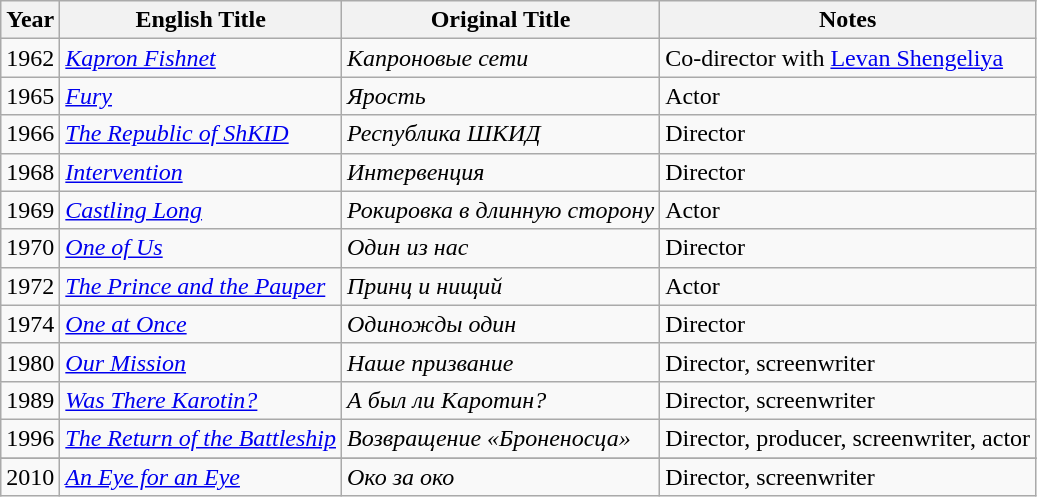<table class="wikitable">
<tr>
<th>Year</th>
<th>English Title</th>
<th>Original Title</th>
<th>Notes</th>
</tr>
<tr>
<td>1962</td>
<td><em><a href='#'>Kapron Fishnet</a></em></td>
<td><em>Капроновые сети</em></td>
<td>Co-director with <a href='#'>Levan Shengeliya</a></td>
</tr>
<tr>
<td>1965</td>
<td><em><a href='#'>Fury</a></em></td>
<td><em>Ярость</em></td>
<td>Actor</td>
</tr>
<tr>
<td>1966</td>
<td><em><a href='#'>The Republic of ShKID</a></em></td>
<td><em>Республика ШКИД</em></td>
<td>Director</td>
</tr>
<tr>
<td>1968</td>
<td><em><a href='#'>Intervention</a></em></td>
<td><em>Интервенция</em></td>
<td>Director</td>
</tr>
<tr>
<td>1969</td>
<td><em><a href='#'>Castling Long</a></em></td>
<td><em>Рокировка в длинную сторону</em></td>
<td>Actor</td>
</tr>
<tr>
<td>1970</td>
<td><em><a href='#'>One of Us</a></em></td>
<td><em>Один из нас</em></td>
<td>Director</td>
</tr>
<tr>
<td>1972</td>
<td><em><a href='#'>The Prince and the Pauper</a></em></td>
<td><em>Принц и нищий</em></td>
<td>Actor</td>
</tr>
<tr>
<td>1974</td>
<td><em><a href='#'>One at Once</a></em></td>
<td><em>Одиножды один</em></td>
<td>Director</td>
</tr>
<tr>
<td>1980</td>
<td><em><a href='#'>Our Mission</a></em></td>
<td><em>Наше призвание</em></td>
<td>Director, screenwriter</td>
</tr>
<tr>
<td>1989</td>
<td><em><a href='#'>Was There Karotin?</a></em></td>
<td><em>А был ли Каротин?</em></td>
<td>Director, screenwriter</td>
</tr>
<tr>
<td>1996</td>
<td><em><a href='#'>The Return of the Battleship</a></em></td>
<td><em>Возвращение «Броненосца»</em></td>
<td>Director, producer, screenwriter, actor</td>
</tr>
<tr>
</tr>
<tr>
<td>2010</td>
<td><em><a href='#'>An Eye for an Eye</a></em></td>
<td><em>Око за око</em></td>
<td>Director, screenwriter</td>
</tr>
</table>
